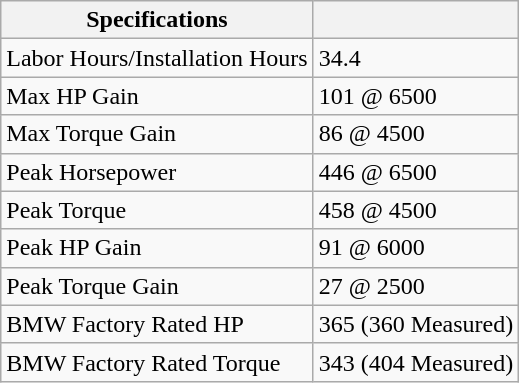<table class="wikitable">
<tr>
<th>Specifications</th>
<th></th>
</tr>
<tr>
<td>Labor Hours/Installation Hours</td>
<td>34.4</td>
</tr>
<tr>
<td>Max HP Gain</td>
<td>101 @ 6500</td>
</tr>
<tr>
<td>Max Torque Gain</td>
<td>86 @ 4500</td>
</tr>
<tr>
<td>Peak Horsepower</td>
<td>446 @ 6500</td>
</tr>
<tr>
<td>Peak Torque</td>
<td>458 @ 4500</td>
</tr>
<tr>
<td>Peak HP Gain</td>
<td>91 @ 6000</td>
</tr>
<tr>
<td>Peak Torque Gain</td>
<td>27 @ 2500</td>
</tr>
<tr>
<td>BMW Factory Rated HP</td>
<td>365 (360 Measured)</td>
</tr>
<tr>
<td>BMW Factory Rated Torque</td>
<td>343 (404 Measured)</td>
</tr>
</table>
